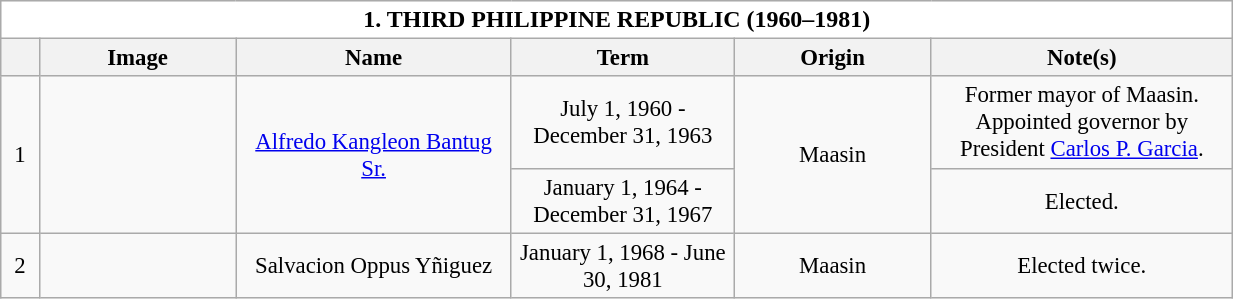<table class="wikitable collapsible collapsed" style="vertical-align:top;text-align:center;font-size:95%;">
<tr>
<th style="background-color:white;font-size:105%;width:51em;" colspan=6>1. THIRD PHILIPPINE REPUBLIC (1960–1981)</th>
</tr>
<tr>
<th style="width: 1em;text-align:center"></th>
<th style="width: 7em;text-align:center">Image</th>
<th style="width: 10em;text-align:center">Name</th>
<th style="width: 8em;text-align:center">Term</th>
<th style="width: 7em;text-align:center">Origin</th>
<th style="width: 11em;text-align:center">Note(s)</th>
</tr>
<tr>
<td rowspan=2>1</td>
<td rowspan=2></td>
<td rowspan=2><a href='#'>Alfredo Kangleon Bantug Sr.</a></td>
<td>July 1, 1960 - December 31, 1963</td>
<td rowspan=2>Maasin</td>
<td>Former mayor of Maasin. Appointed governor by President <a href='#'>Carlos P. Garcia</a>.</td>
</tr>
<tr>
<td>January 1, 1964 - December 31, 1967</td>
<td>Elected.</td>
</tr>
<tr>
<td>2</td>
<td></td>
<td>Salvacion Oppus Yñiguez</td>
<td>January 1, 1968 - June 30, 1981</td>
<td>Maasin</td>
<td>Elected twice.</td>
</tr>
</table>
